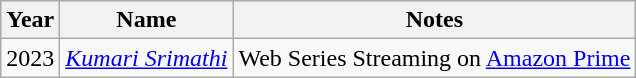<table class="wikitable">
<tr>
<th>Year</th>
<th>Name</th>
<th>Notes</th>
</tr>
<tr>
<td>2023</td>
<td><em><a href='#'>Kumari Srimathi</a></em></td>
<td>Web Series Streaming on <a href='#'>Amazon Prime</a></td>
</tr>
</table>
